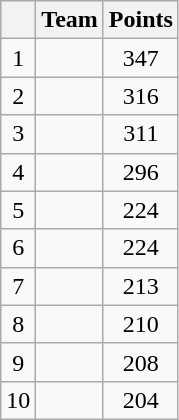<table class="wikitable">
<tr>
<th></th>
<th>Team</th>
<th>Points</th>
</tr>
<tr>
<td style="text-align:center;">1</td>
<td></td>
<td style="text-align:center;">347</td>
</tr>
<tr>
<td style="text-align:center;">2</td>
<td></td>
<td style="text-align:center;">316</td>
</tr>
<tr>
<td style="text-align:center;">3</td>
<td></td>
<td style="text-align:center;">311</td>
</tr>
<tr>
<td style="text-align:center;">4</td>
<td></td>
<td style="text-align:center;">296</td>
</tr>
<tr>
<td style="text-align:center;">5</td>
<td></td>
<td style="text-align:center;">224</td>
</tr>
<tr>
<td style="text-align:center;">6</td>
<td></td>
<td style="text-align:center;">224</td>
</tr>
<tr>
<td style="text-align:center;">7</td>
<td></td>
<td style="text-align:center;">213</td>
</tr>
<tr>
<td style="text-align:center;">8</td>
<td></td>
<td style="text-align:center;">210</td>
</tr>
<tr>
<td style="text-align:center;">9</td>
<td></td>
<td style="text-align:center;">208</td>
</tr>
<tr>
<td style="text-align:center;">10</td>
<td></td>
<td style="text-align:center;">204</td>
</tr>
</table>
